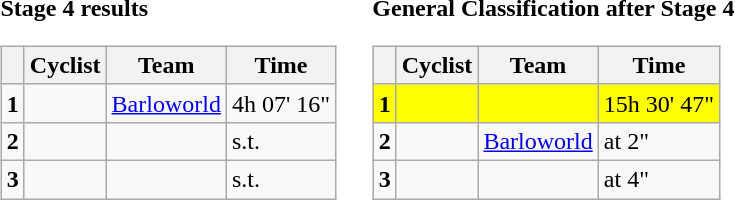<table>
<tr>
<td><strong>Stage 4 results</strong><br><table class="wikitable">
<tr>
<th></th>
<th>Cyclist</th>
<th>Team</th>
<th>Time</th>
</tr>
<tr>
<td><strong>1</strong></td>
<td></td>
<td><a href='#'>Barloworld</a></td>
<td>4h 07' 16"</td>
</tr>
<tr>
<td><strong>2</strong></td>
<td></td>
<td></td>
<td>s.t.</td>
</tr>
<tr>
<td><strong>3</strong></td>
<td></td>
<td></td>
<td>s.t.</td>
</tr>
</table>
</td>
<td></td>
<td><strong>General Classification after Stage 4</strong><br><table class="wikitable">
<tr>
<th></th>
<th>Cyclist</th>
<th>Team</th>
<th>Time</th>
</tr>
<tr style="background:yellow">
<td><strong>1</strong></td>
<td></td>
<td></td>
<td>15h 30' 47"</td>
</tr>
<tr>
<td><strong>2</strong></td>
<td></td>
<td><a href='#'>Barloworld</a></td>
<td>at 2"</td>
</tr>
<tr>
<td><strong>3</strong></td>
<td></td>
<td></td>
<td>at 4"</td>
</tr>
</table>
</td>
</tr>
</table>
